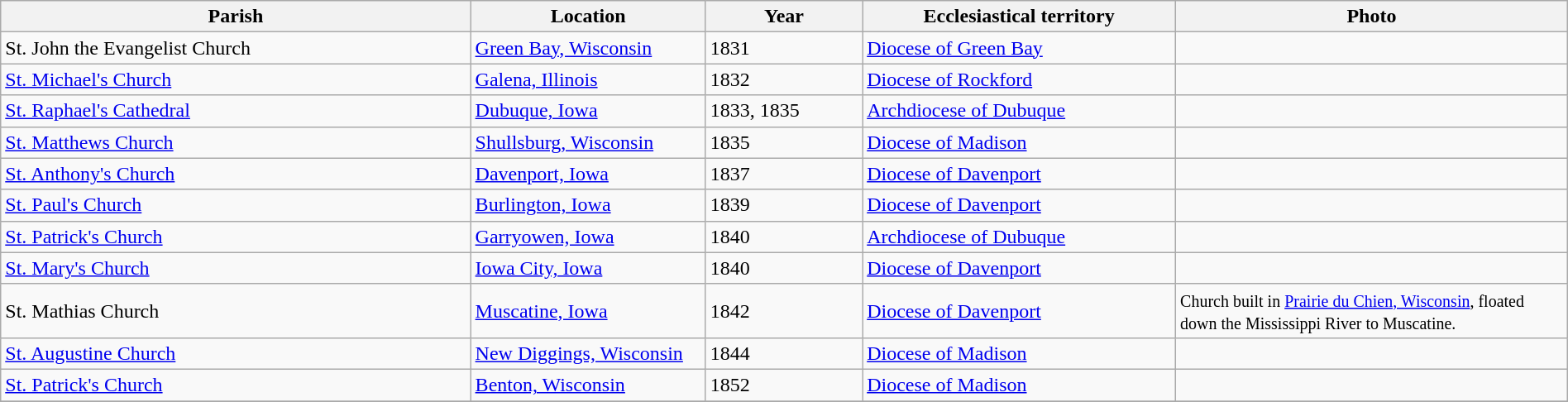<table class="wikitable" width=100%>
<tr>
<th width=30%>Parish</th>
<th width=15%>Location</th>
<th width=10%>Year</th>
<th width=20%>Ecclesiastical territory</th>
<th width=25%>Photo</th>
</tr>
<tr>
<td>St. John the Evangelist Church</td>
<td><a href='#'>Green Bay, Wisconsin</a></td>
<td>1831</td>
<td><a href='#'>Diocese of Green Bay</a></td>
<td></td>
</tr>
<tr>
<td><a href='#'>St. Michael's Church</a></td>
<td><a href='#'>Galena, Illinois</a></td>
<td>1832</td>
<td><a href='#'>Diocese of Rockford</a></td>
<td></td>
</tr>
<tr>
<td><a href='#'>St. Raphael's Cathedral</a></td>
<td><a href='#'>Dubuque, Iowa</a></td>
<td>1833, 1835</td>
<td><a href='#'>Archdiocese of Dubuque</a></td>
<td></td>
</tr>
<tr>
<td><a href='#'>St. Matthews Church</a></td>
<td><a href='#'>Shullsburg, Wisconsin</a></td>
<td>1835</td>
<td><a href='#'>Diocese of Madison</a></td>
<td></td>
</tr>
<tr>
<td><a href='#'>St. Anthony's Church</a></td>
<td><a href='#'>Davenport, Iowa</a></td>
<td>1837</td>
<td><a href='#'>Diocese of Davenport</a></td>
<td></td>
</tr>
<tr>
<td><a href='#'>St. Paul's Church</a></td>
<td><a href='#'>Burlington, Iowa</a></td>
<td>1839</td>
<td><a href='#'>Diocese of Davenport</a></td>
<td></td>
</tr>
<tr>
<td><a href='#'>St. Patrick's Church</a></td>
<td><a href='#'>Garryowen, Iowa</a></td>
<td>1840</td>
<td><a href='#'>Archdiocese of Dubuque</a></td>
<td></td>
</tr>
<tr>
<td><a href='#'>St. Mary's Church</a></td>
<td><a href='#'>Iowa City, Iowa</a></td>
<td>1840</td>
<td><a href='#'>Diocese of Davenport</a></td>
<td></td>
</tr>
<tr>
<td>St. Mathias Church</td>
<td><a href='#'>Muscatine, Iowa</a></td>
<td>1842</td>
<td><a href='#'>Diocese of Davenport</a></td>
<td><small>Church built in <a href='#'>Prairie du Chien, Wisconsin</a>, floated down the Mississippi River to Muscatine.</small></td>
</tr>
<tr>
<td><a href='#'>St. Augustine Church</a></td>
<td><a href='#'>New Diggings, Wisconsin</a></td>
<td>1844</td>
<td><a href='#'>Diocese of Madison</a></td>
<td></td>
</tr>
<tr>
<td><a href='#'>St. Patrick's Church</a></td>
<td><a href='#'>Benton, Wisconsin</a></td>
<td>1852</td>
<td><a href='#'>Diocese of Madison</a></td>
<td></td>
</tr>
<tr>
</tr>
</table>
